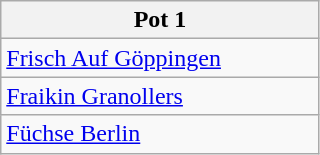<table class="wikitable">
<tr>
<th width=205>Pot 1</th>
</tr>
<tr>
<td> <a href='#'>Frisch Auf Göppingen</a></td>
</tr>
<tr>
<td> <a href='#'>Fraikin Granollers</a></td>
</tr>
<tr>
<td> <a href='#'>Füchse Berlin</a></td>
</tr>
</table>
